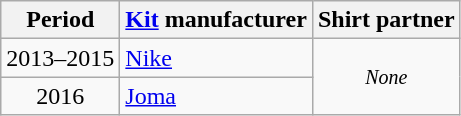<table class="wikitable" style="text-align: center">
<tr>
<th>Period</th>
<th><a href='#'>Kit</a> manufacturer</th>
<th>Shirt partner</th>
</tr>
<tr>
<td>2013–2015</td>
<td style="text-align:Left;"> <a href='#'>Nike</a></td>
<td align="center" rowspan=2><small><em>None</em></small></td>
</tr>
<tr>
<td>2016</td>
<td style="text-align:Left;"> <a href='#'>Joma</a></td>
</tr>
</table>
